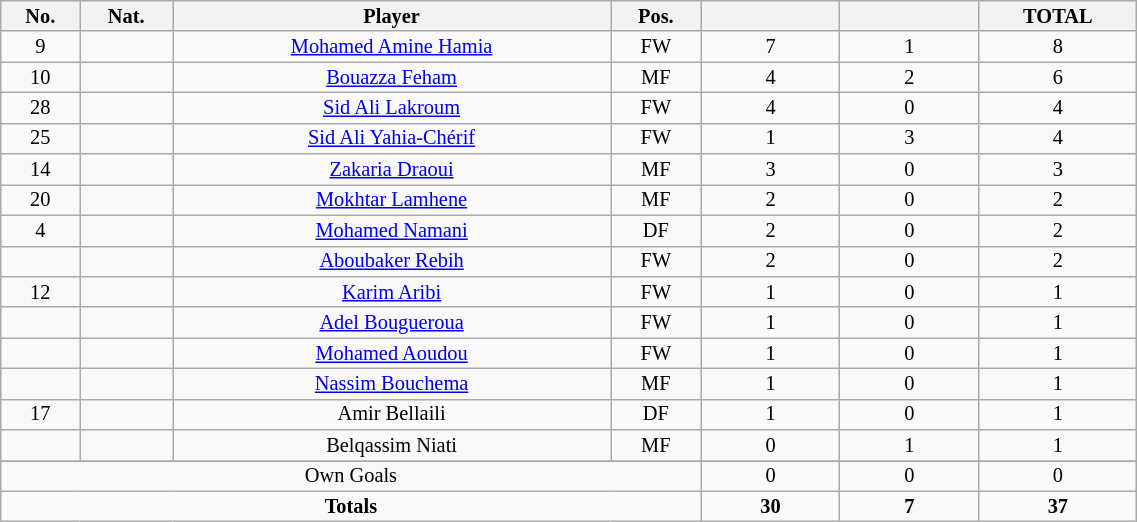<table class="wikitable sortable alternance"  style="font-size:85%; text-align:center; line-height:14px; width:60%;">
<tr>
<th width=10>No.</th>
<th width=10>Nat.</th>
<th width=140>Player</th>
<th width=10>Pos.</th>
<th width=40></th>
<th width=40></th>
<th width=10>TOTAL</th>
</tr>
<tr>
<td>9</td>
<td></td>
<td><a href='#'>Mohamed Amine Hamia</a></td>
<td>FW</td>
<td>7</td>
<td>1</td>
<td>8</td>
</tr>
<tr>
<td>10</td>
<td></td>
<td><a href='#'>Bouazza Feham</a></td>
<td>MF</td>
<td>4</td>
<td>2</td>
<td>6</td>
</tr>
<tr>
<td>28</td>
<td></td>
<td><a href='#'>Sid Ali Lakroum</a></td>
<td>FW</td>
<td>4</td>
<td>0</td>
<td>4</td>
</tr>
<tr>
<td>25</td>
<td></td>
<td><a href='#'>Sid Ali Yahia-Chérif</a></td>
<td>FW</td>
<td>1</td>
<td>3</td>
<td>4</td>
</tr>
<tr>
<td>14</td>
<td></td>
<td><a href='#'>Zakaria Draoui</a></td>
<td>MF</td>
<td>3</td>
<td>0</td>
<td>3</td>
</tr>
<tr>
<td>20</td>
<td></td>
<td><a href='#'>Mokhtar Lamhene</a></td>
<td>MF</td>
<td>2</td>
<td>0</td>
<td>2</td>
</tr>
<tr>
<td>4</td>
<td></td>
<td><a href='#'>Mohamed Namani</a></td>
<td>DF</td>
<td>2</td>
<td>0</td>
<td>2</td>
</tr>
<tr>
<td></td>
<td></td>
<td><a href='#'>Aboubaker Rebih</a></td>
<td>FW</td>
<td>2</td>
<td>0</td>
<td>2</td>
</tr>
<tr>
<td>12</td>
<td></td>
<td><a href='#'>Karim Aribi</a></td>
<td>FW</td>
<td>1</td>
<td>0</td>
<td>1</td>
</tr>
<tr>
<td></td>
<td></td>
<td><a href='#'>Adel Bougueroua</a></td>
<td>FW</td>
<td>1</td>
<td>0</td>
<td>1</td>
</tr>
<tr>
<td></td>
<td></td>
<td><a href='#'>Mohamed Aoudou</a></td>
<td>FW</td>
<td>1</td>
<td>0</td>
<td>1</td>
</tr>
<tr>
<td></td>
<td></td>
<td><a href='#'>Nassim Bouchema</a></td>
<td>MF</td>
<td>1</td>
<td>0</td>
<td>1</td>
</tr>
<tr>
<td>17</td>
<td></td>
<td>Amir Bellaili</td>
<td>DF</td>
<td>1</td>
<td>0</td>
<td>1</td>
</tr>
<tr>
<td></td>
<td></td>
<td>Belqassim Niati</td>
<td>MF</td>
<td>0</td>
<td>1</td>
<td>1</td>
</tr>
<tr>
</tr>
<tr class="sortbottom">
<td colspan="4">Own Goals</td>
<td>0</td>
<td>0</td>
<td>0</td>
</tr>
<tr class="sortbottom">
<td colspan="4"><strong>Totals</strong></td>
<td><strong>30</strong></td>
<td><strong>7</strong></td>
<td><strong>37</strong></td>
</tr>
</table>
